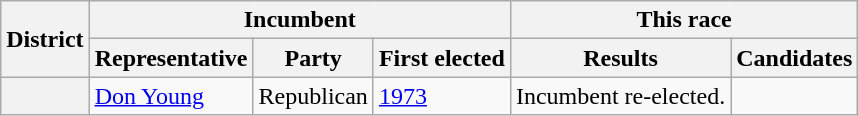<table class=wikitable>
<tr>
<th rowspan=2>District</th>
<th colspan=3>Incumbent</th>
<th colspan=2>This race</th>
</tr>
<tr>
<th>Representative</th>
<th>Party</th>
<th>First elected</th>
<th>Results</th>
<th>Candidates</th>
</tr>
<tr>
<th></th>
<td><a href='#'>Don Young</a></td>
<td>Republican</td>
<td><a href='#'>1973 </a></td>
<td>Incumbent re-elected.</td>
<td nowrap></td>
</tr>
</table>
